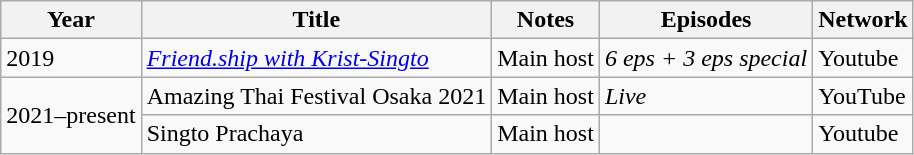<table class="wikitable">
<tr>
<th>Year</th>
<th>Title</th>
<th>Notes</th>
<th>Episodes</th>
<th>Network</th>
</tr>
<tr>
<td>2019</td>
<td><em><a href='#'>Friend.ship with Krist-Singto</a></em></td>
<td>Main host</td>
<td><em>6 eps + 3 eps special</em></td>
<td>Youtube</td>
</tr>
<tr>
<td rowspan="4">2021–present</td>
<td>Amazing Thai Festival Osaka 2021</td>
<td>Main host</td>
<td><em>Live</em></td>
<td>YouTube</td>
</tr>
<tr>
<td>Singto Prachaya</td>
<td>Main host</td>
<td></td>
<td>Youtube</td>
</tr>
</table>
